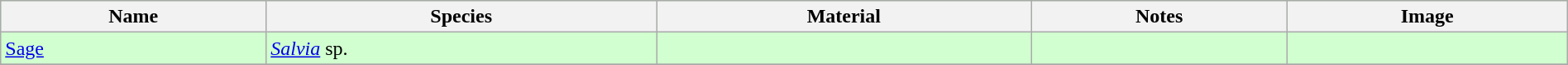<table class="wikitable" align="center" width="100%" style="background:#D1FFCF;">
<tr>
<th>Name</th>
<th>Species</th>
<th>Material</th>
<th>Notes</th>
<th>Image</th>
</tr>
<tr>
<td><a href='#'>Sage</a></td>
<td><em><a href='#'>Salvia</a></em> sp.</td>
<td></td>
<td></td>
<td></td>
</tr>
<tr>
</tr>
</table>
